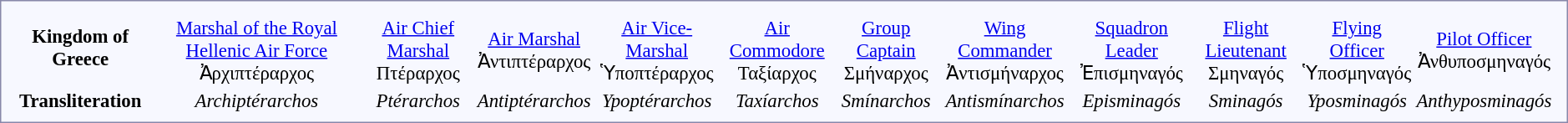<table style="border:1px solid #8888aa; background-color:#f7f8ff; padding:5px; font-size:95%; margin: 0px 12px 12px 0px;">
<tr style="text-align:center;">
<th rowspan=2> Kingdom of Greece</th>
<td colspan=2></td>
<td colspan=2></td>
<td colspan=2></td>
<td colspan=2></td>
<td colspan=2></td>
<td colspan=2></td>
<td colspan=2></td>
<td colspan=2></td>
<td colspan=2></td>
<td colspan=3></td>
<td colspan=3></td>
<td colspan=12></td>
</tr>
<tr style="text-align:center;">
<td colspan=2><a href='#'>Marshal of the Royal Hellenic Air Force</a><br> Ἀρχιπτέραρχος</td>
<td colspan=2><a href='#'>Air Chief Marshal</a> <br> Πτέραρχος</td>
<td colspan=2><a href='#'>Air Marshal</a> <br> Ἀντιπτέραρχος</td>
<td colspan=2><a href='#'>Air Vice-Marshal</a> <br> Ὑποπτέραρχος</td>
<td colspan=2><a href='#'>Air Commodore</a> <br> Ταξίαρχος</td>
<td colspan=2><a href='#'>Group Captain</a> <br> Σμήναρχος</td>
<td colspan=2><a href='#'>Wing Commander</a> <br> Ἀντισμήναρχος</td>
<td colspan=2><a href='#'>Squadron Leader</a> <br> Ἐπισμηναγός</td>
<td colspan=2><a href='#'>Flight Lieutenant</a> <br> Σμηναγός</td>
<td colspan=3><a href='#'>Flying Officer</a> <br> Ὑποσμηναγός</td>
<td colspan=3><a href='#'>Pilot Officer</a> <br> Ἀνθυποσμηναγός</td>
</tr>
<tr style="text-align:center;">
<th rowspan=2>Transliteration</th>
<td colspan=2><em>Archiptérarchos</em></td>
<td colspan=2><em>Ptérarchos</em></td>
<td colspan=2><em>Antiptérarchos</em></td>
<td colspan=2><em>Ypoptérarchos</em></td>
<td colspan=2><em>Taxíarchos</em></td>
<td colspan=2><em>Smínarchos</em></td>
<td colspan=2><em>Antismínarchos</em></td>
<td colspan=2><em>Episminagós</em></td>
<td colspan=2><em>Sminagós</em></td>
<td colspan=3><em>Yposminagós</em></td>
<td colspan=3><em>Anthyposminagós</em></td>
</tr>
</table>
